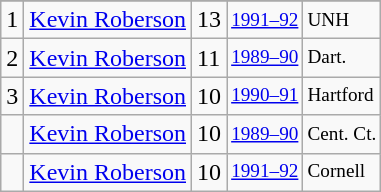<table class="wikitable">
<tr>
</tr>
<tr>
<td>1</td>
<td><a href='#'>Kevin Roberson</a></td>
<td>13</td>
<td style="font-size:80%;"><a href='#'>1991–92</a></td>
<td style="font-size:80%;">UNH</td>
</tr>
<tr>
<td>2</td>
<td><a href='#'>Kevin Roberson</a></td>
<td>11</td>
<td style="font-size:80%;"><a href='#'>1989–90</a></td>
<td style="font-size:80%;">Dart.</td>
</tr>
<tr>
<td>3</td>
<td><a href='#'>Kevin Roberson</a></td>
<td>10</td>
<td style="font-size:80%;"><a href='#'>1990–91</a></td>
<td style="font-size:80%;">Hartford</td>
</tr>
<tr>
<td></td>
<td><a href='#'>Kevin Roberson</a></td>
<td>10</td>
<td style="font-size:80%;"><a href='#'>1989–90</a></td>
<td style="font-size:80%;">Cent. Ct.</td>
</tr>
<tr>
<td></td>
<td><a href='#'>Kevin Roberson</a></td>
<td>10</td>
<td style="font-size:80%;"><a href='#'>1991–92</a></td>
<td style="font-size:80%;">Cornell</td>
</tr>
</table>
